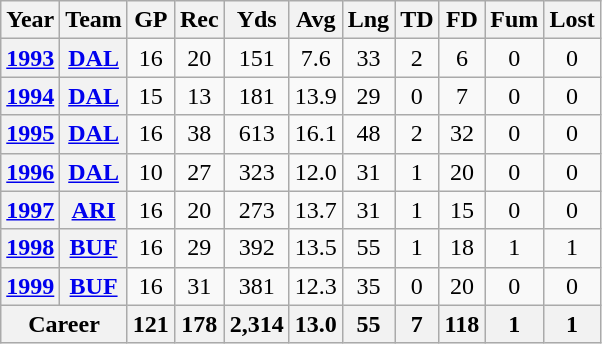<table class="wikitable" style="text-align: center;">
<tr>
<th>Year</th>
<th>Team</th>
<th>GP</th>
<th>Rec</th>
<th>Yds</th>
<th>Avg</th>
<th>Lng</th>
<th>TD</th>
<th>FD</th>
<th>Fum</th>
<th>Lost</th>
</tr>
<tr>
<th><a href='#'>1993</a></th>
<th><a href='#'>DAL</a></th>
<td>16</td>
<td>20</td>
<td>151</td>
<td>7.6</td>
<td>33</td>
<td>2</td>
<td>6</td>
<td>0</td>
<td>0</td>
</tr>
<tr>
<th><a href='#'>1994</a></th>
<th><a href='#'>DAL</a></th>
<td>15</td>
<td>13</td>
<td>181</td>
<td>13.9</td>
<td>29</td>
<td>0</td>
<td>7</td>
<td>0</td>
<td>0</td>
</tr>
<tr>
<th><a href='#'>1995</a></th>
<th><a href='#'>DAL</a></th>
<td>16</td>
<td>38</td>
<td>613</td>
<td>16.1</td>
<td>48</td>
<td>2</td>
<td>32</td>
<td>0</td>
<td>0</td>
</tr>
<tr>
<th><a href='#'>1996</a></th>
<th><a href='#'>DAL</a></th>
<td>10</td>
<td>27</td>
<td>323</td>
<td>12.0</td>
<td>31</td>
<td>1</td>
<td>20</td>
<td>0</td>
<td>0</td>
</tr>
<tr>
<th><a href='#'>1997</a></th>
<th><a href='#'>ARI</a></th>
<td>16</td>
<td>20</td>
<td>273</td>
<td>13.7</td>
<td>31</td>
<td>1</td>
<td>15</td>
<td>0</td>
<td>0</td>
</tr>
<tr>
<th><a href='#'>1998</a></th>
<th><a href='#'>BUF</a></th>
<td>16</td>
<td>29</td>
<td>392</td>
<td>13.5</td>
<td>55</td>
<td>1</td>
<td>18</td>
<td>1</td>
<td>1</td>
</tr>
<tr>
<th><a href='#'>1999</a></th>
<th><a href='#'>BUF</a></th>
<td>16</td>
<td>31</td>
<td>381</td>
<td>12.3</td>
<td>35</td>
<td>0</td>
<td>20</td>
<td>0</td>
<td>0</td>
</tr>
<tr>
<th colspan="2">Career</th>
<th>121</th>
<th>178</th>
<th>2,314</th>
<th>13.0</th>
<th>55</th>
<th>7</th>
<th>118</th>
<th>1</th>
<th>1</th>
</tr>
</table>
